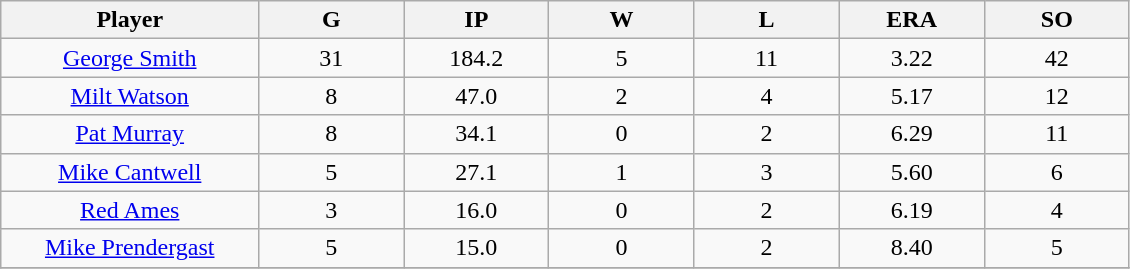<table class="wikitable sortable">
<tr>
<th bgcolor="#DDDDFF" width="16%">Player</th>
<th bgcolor="#DDDDFF" width="9%">G</th>
<th bgcolor="#DDDDFF" width="9%">IP</th>
<th bgcolor="#DDDDFF" width="9%">W</th>
<th bgcolor="#DDDDFF" width="9%">L</th>
<th bgcolor="#DDDDFF" width="9%">ERA</th>
<th bgcolor="#DDDDFF" width="9%">SO</th>
</tr>
<tr align="center">
<td><a href='#'>George Smith</a></td>
<td>31</td>
<td>184.2</td>
<td>5</td>
<td>11</td>
<td>3.22</td>
<td>42</td>
</tr>
<tr align=center>
<td><a href='#'>Milt Watson</a></td>
<td>8</td>
<td>47.0</td>
<td>2</td>
<td>4</td>
<td>5.17</td>
<td>12</td>
</tr>
<tr align=center>
<td><a href='#'>Pat Murray</a></td>
<td>8</td>
<td>34.1</td>
<td>0</td>
<td>2</td>
<td>6.29</td>
<td>11</td>
</tr>
<tr align=center>
<td><a href='#'>Mike Cantwell</a></td>
<td>5</td>
<td>27.1</td>
<td>1</td>
<td>3</td>
<td>5.60</td>
<td>6</td>
</tr>
<tr align=center>
<td><a href='#'>Red Ames</a></td>
<td>3</td>
<td>16.0</td>
<td>0</td>
<td>2</td>
<td>6.19</td>
<td>4</td>
</tr>
<tr align=center>
<td><a href='#'>Mike Prendergast</a></td>
<td>5</td>
<td>15.0</td>
<td>0</td>
<td>2</td>
<td>8.40</td>
<td>5</td>
</tr>
<tr align=center>
</tr>
</table>
